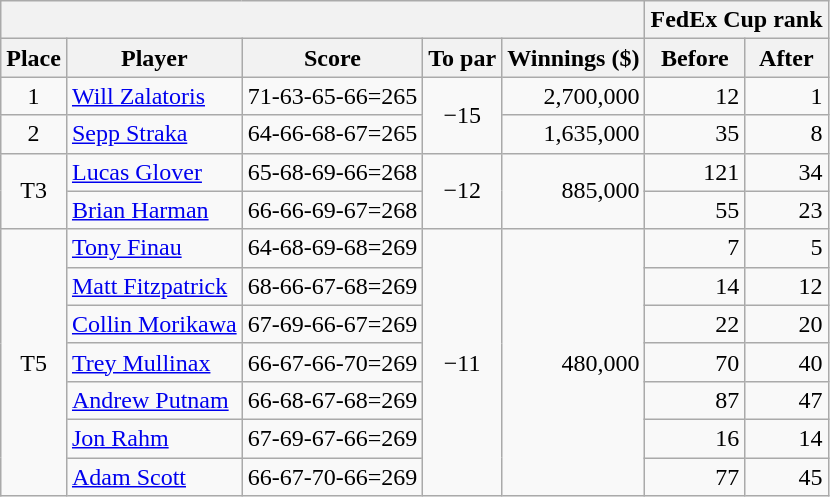<table class=wikitable>
<tr>
<th colspan=5></th>
<th colspan=2>FedEx Cup rank</th>
</tr>
<tr>
<th>Place</th>
<th>Player</th>
<th>Score</th>
<th>To par</th>
<th>Winnings ($)</th>
<th>Before</th>
<th>After</th>
</tr>
<tr>
<td align=center>1</td>
<td> <a href='#'>Will Zalatoris</a></td>
<td>71-63-65-66=265</td>
<td rowspan=2 align=center>−15</td>
<td align=right>2,700,000</td>
<td align=right>12</td>
<td align=right>1</td>
</tr>
<tr>
<td align=center>2</td>
<td> <a href='#'>Sepp Straka</a></td>
<td>64-66-68-67=265</td>
<td align=right>1,635,000</td>
<td align=right>35</td>
<td align=right>8</td>
</tr>
<tr>
<td rowspan=2 align=center>T3</td>
<td> <a href='#'>Lucas Glover</a></td>
<td>65-68-69-66=268</td>
<td rowspan=2 align=center>−12</td>
<td rowspan=2 align=right>885,000</td>
<td align=right>121</td>
<td align=right>34</td>
</tr>
<tr>
<td> <a href='#'>Brian Harman</a></td>
<td>66-66-69-67=268</td>
<td align=right>55</td>
<td align=right>23</td>
</tr>
<tr>
<td rowspan=7 align=center>T5</td>
<td> <a href='#'>Tony Finau</a></td>
<td>64-68-69-68=269</td>
<td rowspan=7 align=center>−11</td>
<td rowspan=7 align=right>480,000</td>
<td align=right>7</td>
<td align=right>5</td>
</tr>
<tr>
<td> <a href='#'>Matt Fitzpatrick</a></td>
<td>68-66-67-68=269</td>
<td align=right>14</td>
<td align=right>12</td>
</tr>
<tr>
<td> <a href='#'>Collin Morikawa</a></td>
<td>67-69-66-67=269</td>
<td align=right>22</td>
<td align=right>20</td>
</tr>
<tr>
<td> <a href='#'>Trey Mullinax</a></td>
<td>66-67-66-70=269</td>
<td align=right>70</td>
<td align=right>40</td>
</tr>
<tr>
<td> <a href='#'>Andrew Putnam</a></td>
<td>66-68-67-68=269</td>
<td align=right>87</td>
<td align=right>47</td>
</tr>
<tr>
<td> <a href='#'>Jon Rahm</a></td>
<td>67-69-67-66=269</td>
<td align=right>16</td>
<td align=right>14</td>
</tr>
<tr>
<td> <a href='#'>Adam Scott</a></td>
<td>66-67-70-66=269</td>
<td align=right>77</td>
<td align=right>45</td>
</tr>
</table>
